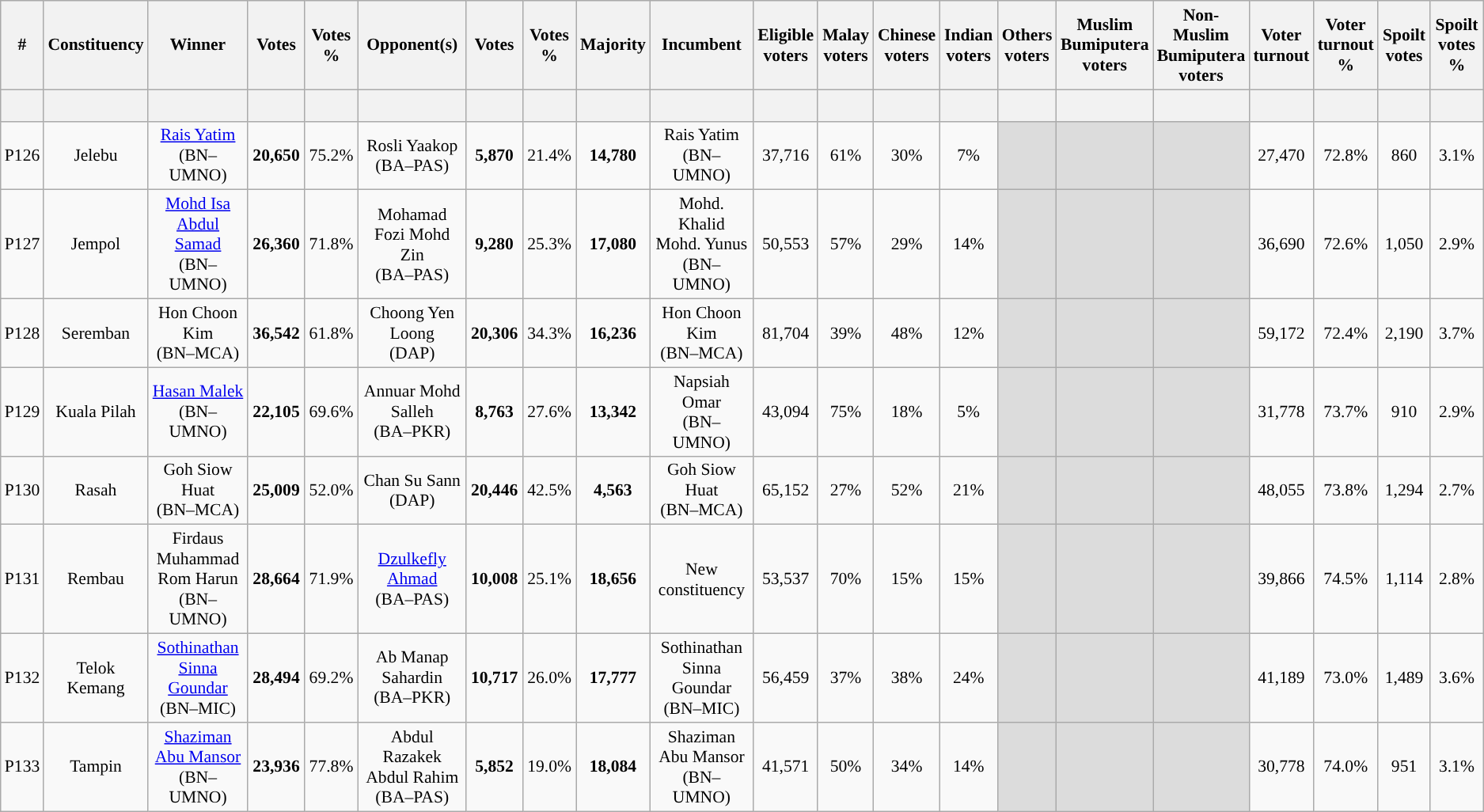<table class="wikitable sortable" style="text-align:center; font-size:90%">
<tr>
<th width="30">#</th>
<th width="60">Constituency</th>
<th width="150">Winner</th>
<th width="50">Votes</th>
<th width="50">Votes %</th>
<th width="150">Opponent(s)</th>
<th width="50">Votes</th>
<th width="50">Votes %</th>
<th width="50">Majority</th>
<th width="150">Incumbent</th>
<th width="50">Eligible voters</th>
<th width="50">Malay voters</th>
<th width="50">Chinese voters</th>
<th width="50">Indian voters</th>
<th width="50">Others voters</th>
<th width="50">Muslim Bumiputera voters</th>
<th width="50">Non-Muslim Bumiputera voters</th>
<th width="50">Voter turnout</th>
<th width="50">Voter turnout %</th>
<th width="50">Spoilt votes</th>
<th width="50">Spoilt votes %</th>
</tr>
<tr>
<th height="20"></th>
<th></th>
<th></th>
<th></th>
<th></th>
<th></th>
<th></th>
<th></th>
<th></th>
<th></th>
<th></th>
<th></th>
<th></th>
<th></th>
<th></th>
<th></th>
<th></th>
<th></th>
<th></th>
<th></th>
<th></th>
</tr>
<tr>
<td>P126</td>
<td>Jelebu</td>
<td><a href='#'>Rais Yatim</a><br>(BN–UMNO)</td>
<td><strong>20,650</strong></td>
<td>75.2%</td>
<td>Rosli Yaakop<br>(BA–PAS)</td>
<td><strong>5,870</strong></td>
<td>21.4%</td>
<td><strong>14,780</strong></td>
<td>Rais Yatim<br>(BN–UMNO)</td>
<td>37,716</td>
<td>61%</td>
<td>30%</td>
<td>7%</td>
<td bgcolor="dcdcdc"></td>
<td bgcolor="dcdcdc"></td>
<td bgcolor="dcdcdc"></td>
<td>27,470</td>
<td>72.8%</td>
<td>860</td>
<td>3.1%</td>
</tr>
<tr>
<td>P127</td>
<td>Jempol</td>
<td><a href='#'>Mohd Isa Abdul Samad</a><br>(BN–UMNO)</td>
<td><strong>26,360</strong></td>
<td>71.8%</td>
<td>Mohamad Fozi Mohd Zin<br>(BA–PAS)</td>
<td><strong>9,280</strong></td>
<td>25.3%</td>
<td><strong>17,080</strong></td>
<td>Mohd. Khalid Mohd. Yunus<br>(BN–UMNO)</td>
<td>50,553</td>
<td>57%</td>
<td>29%</td>
<td>14%</td>
<td bgcolor="dcdcdc"></td>
<td bgcolor="dcdcdc"></td>
<td bgcolor="dcdcdc"></td>
<td>36,690</td>
<td>72.6%</td>
<td>1,050</td>
<td>2.9%</td>
</tr>
<tr>
<td>P128</td>
<td>Seremban</td>
<td>Hon Choon Kim<br>(BN–MCA)</td>
<td><strong>36,542</strong></td>
<td>61.8%</td>
<td>Choong Yen Loong<br>(DAP)</td>
<td><strong>20,306</strong></td>
<td>34.3%</td>
<td><strong>16,236</strong></td>
<td>Hon Choon Kim<br>(BN–MCA)</td>
<td>81,704</td>
<td>39%</td>
<td>48%</td>
<td>12%</td>
<td bgcolor="dcdcdc"></td>
<td bgcolor="dcdcdc"></td>
<td bgcolor="dcdcdc"></td>
<td>59,172</td>
<td>72.4%</td>
<td>2,190</td>
<td>3.7%</td>
</tr>
<tr>
<td>P129</td>
<td>Kuala Pilah</td>
<td><a href='#'>Hasan Malek</a><br>(BN–UMNO)</td>
<td><strong>22,105</strong></td>
<td>69.6%</td>
<td>Annuar Mohd Salleh<br>(BA–PKR)</td>
<td><strong>8,763</strong></td>
<td>27.6%</td>
<td><strong>13,342</strong></td>
<td>Napsiah Omar<br>(BN–UMNO)</td>
<td>43,094</td>
<td>75%</td>
<td>18%</td>
<td>5%</td>
<td bgcolor="dcdcdc"></td>
<td bgcolor="dcdcdc"></td>
<td bgcolor="dcdcdc"></td>
<td>31,778</td>
<td>73.7%</td>
<td>910</td>
<td>2.9%</td>
</tr>
<tr>
<td>P130</td>
<td>Rasah</td>
<td>Goh Siow Huat<br>(BN–MCA)</td>
<td><strong>25,009</strong></td>
<td>52.0%</td>
<td>Chan Su Sann<br>(DAP)</td>
<td><strong>20,446</strong></td>
<td>42.5%</td>
<td><strong>4,563</strong></td>
<td>Goh Siow Huat<br>(BN–MCA)</td>
<td>65,152</td>
<td>27%</td>
<td>52%</td>
<td>21%</td>
<td bgcolor="dcdcdc"></td>
<td bgcolor="dcdcdc"></td>
<td bgcolor="dcdcdc"></td>
<td>48,055</td>
<td>73.8%</td>
<td>1,294</td>
<td>2.7%</td>
</tr>
<tr>
<td>P131</td>
<td>Rembau</td>
<td>Firdaus Muhammad Rom Harun<br>(BN–UMNO)</td>
<td><strong>28,664</strong></td>
<td>71.9%</td>
<td><a href='#'>Dzulkefly Ahmad</a><br>(BA–PAS)</td>
<td><strong>10,008</strong></td>
<td>25.1%</td>
<td><strong>18,656</strong></td>
<td>New constituency</td>
<td>53,537</td>
<td>70%</td>
<td>15%</td>
<td>15%</td>
<td bgcolor="dcdcdc"></td>
<td bgcolor="dcdcdc"></td>
<td bgcolor="dcdcdc"></td>
<td>39,866</td>
<td>74.5%</td>
<td>1,114</td>
<td>2.8%</td>
</tr>
<tr>
<td>P132</td>
<td>Telok Kemang</td>
<td><a href='#'>Sothinathan Sinna Goundar</a><br>(BN–MIC)</td>
<td><strong>28,494</strong></td>
<td>69.2%</td>
<td>Ab Manap Sahardin<br>(BA–PKR)</td>
<td><strong>10,717</strong></td>
<td>26.0%</td>
<td><strong>17,777</strong></td>
<td>Sothinathan Sinna Goundar<br>(BN–MIC)</td>
<td>56,459</td>
<td>37%</td>
<td>38%</td>
<td>24%</td>
<td bgcolor="dcdcdc"></td>
<td bgcolor="dcdcdc"></td>
<td bgcolor="dcdcdc"></td>
<td>41,189</td>
<td>73.0%</td>
<td>1,489</td>
<td>3.6%</td>
</tr>
<tr>
<td>P133</td>
<td>Tampin</td>
<td><a href='#'>Shaziman Abu Mansor</a><br>(BN–UMNO)</td>
<td><strong>23,936</strong></td>
<td>77.8%</td>
<td>Abdul Razakek Abdul Rahim<br>(BA–PAS)</td>
<td><strong>5,852</strong></td>
<td>19.0%</td>
<td><strong>18,084</strong></td>
<td>Shaziman Abu Mansor<br>(BN–UMNO)</td>
<td>41,571</td>
<td>50%</td>
<td>34%</td>
<td>14%</td>
<td bgcolor="dcdcdc"></td>
<td bgcolor="dcdcdc"></td>
<td bgcolor="dcdcdc"></td>
<td>30,778</td>
<td>74.0%</td>
<td>951</td>
<td>3.1%</td>
</tr>
</table>
